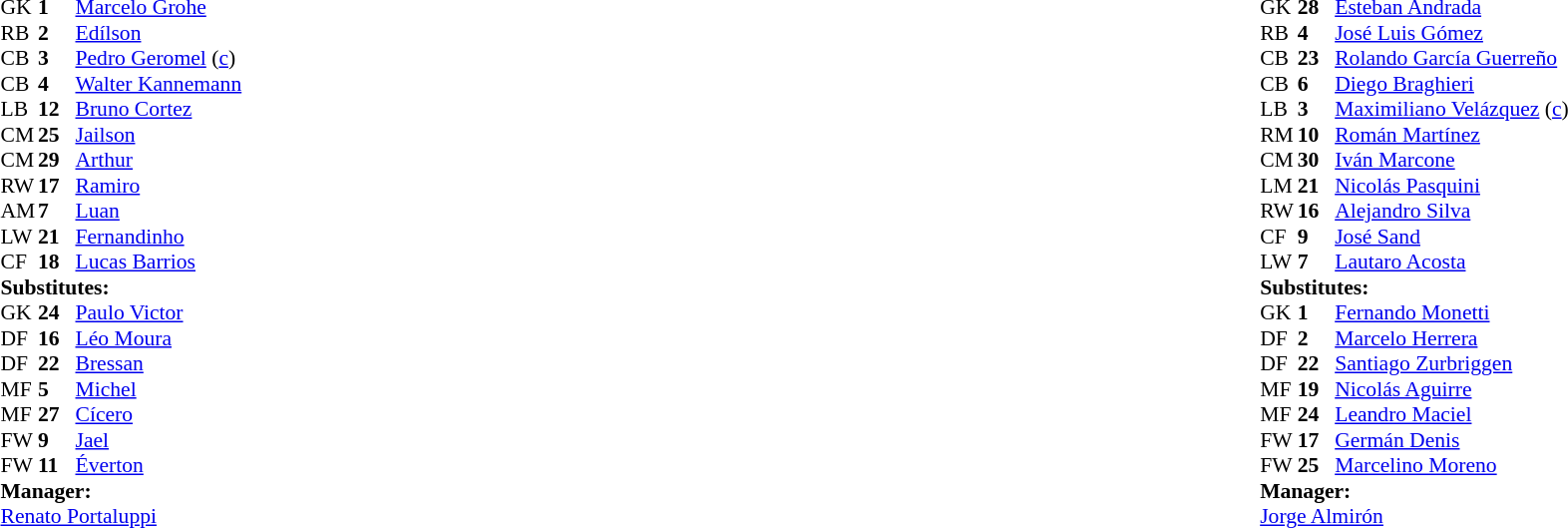<table width="100%">
<tr>
<td style="vertical-align:top; width:40%"><br><table style="font-size: 90%" cellspacing="0" cellpadding="0">
<tr>
<th width=25></th>
<th width=25></th>
</tr>
<tr>
<td>GK</td>
<td><strong>1</strong></td>
<td> <a href='#'>Marcelo Grohe</a></td>
</tr>
<tr>
<td>RB</td>
<td><strong>2</strong></td>
<td> <a href='#'>Edílson</a></td>
</tr>
<tr>
<td>CB</td>
<td><strong>3</strong></td>
<td> <a href='#'>Pedro Geromel</a> (<a href='#'>c</a>)</td>
</tr>
<tr>
<td>CB</td>
<td><strong>4</strong></td>
<td> <a href='#'>Walter Kannemann</a></td>
<td></td>
</tr>
<tr>
<td>LB</td>
<td><strong>12</strong></td>
<td> <a href='#'>Bruno Cortez</a></td>
</tr>
<tr>
<td>CM</td>
<td><strong>25</strong></td>
<td> <a href='#'>Jailson</a></td>
<td></td>
<td></td>
</tr>
<tr>
<td>CM</td>
<td><strong>29</strong></td>
<td> <a href='#'>Arthur</a></td>
</tr>
<tr>
<td>RW</td>
<td><strong>17</strong></td>
<td> <a href='#'>Ramiro</a></td>
</tr>
<tr>
<td>AM</td>
<td><strong>7</strong></td>
<td> <a href='#'>Luan</a></td>
</tr>
<tr>
<td>LW</td>
<td><strong>21</strong></td>
<td> <a href='#'>Fernandinho</a></td>
<td></td>
<td></td>
</tr>
<tr>
<td>CF</td>
<td><strong>18</strong></td>
<td> <a href='#'>Lucas Barrios</a></td>
<td></td>
<td></td>
</tr>
<tr>
<td colspan=3><strong>Substitutes:</strong></td>
</tr>
<tr>
<td>GK</td>
<td><strong>24</strong></td>
<td> <a href='#'>Paulo Victor</a></td>
</tr>
<tr>
<td>DF</td>
<td><strong>16</strong></td>
<td> <a href='#'>Léo Moura</a></td>
</tr>
<tr>
<td>DF</td>
<td><strong>22</strong></td>
<td> <a href='#'>Bressan</a></td>
</tr>
<tr>
<td>MF</td>
<td><strong>5</strong></td>
<td> <a href='#'>Michel</a></td>
</tr>
<tr>
<td>MF</td>
<td><strong>27</strong></td>
<td> <a href='#'>Cícero</a></td>
<td></td>
<td></td>
</tr>
<tr>
<td>FW</td>
<td><strong>9</strong></td>
<td> <a href='#'>Jael</a></td>
<td></td>
<td></td>
</tr>
<tr>
<td>FW</td>
<td><strong>11</strong></td>
<td> <a href='#'>Éverton</a></td>
<td></td>
<td></td>
</tr>
<tr>
<td colspan=3><strong>Manager:</strong></td>
</tr>
<tr>
<td colspan="4"> <a href='#'>Renato Portaluppi</a></td>
</tr>
</table>
</td>
<td valign="top"></td>
<td style="vertical-align:top; width:50%"><br><table cellspacing="0" cellpadding="0" style="font-size:90%; margin:auto">
<tr>
<th width=25></th>
<th width=25></th>
</tr>
<tr>
<td>GK</td>
<td><strong>28</strong></td>
<td> <a href='#'>Esteban Andrada</a></td>
</tr>
<tr>
<td>RB</td>
<td><strong>4</strong></td>
<td> <a href='#'>José Luis Gómez</a></td>
</tr>
<tr>
<td>CB</td>
<td><strong>23</strong></td>
<td> <a href='#'>Rolando García Guerreño</a></td>
<td></td>
</tr>
<tr>
<td>CB</td>
<td><strong>6</strong></td>
<td> <a href='#'>Diego Braghieri</a></td>
<td></td>
</tr>
<tr>
<td>LB</td>
<td><strong>3</strong></td>
<td> <a href='#'>Maximiliano Velázquez</a> (<a href='#'>c</a>)</td>
<td></td>
<td></td>
</tr>
<tr>
<td>RM</td>
<td><strong>10</strong></td>
<td> <a href='#'>Román Martínez</a></td>
</tr>
<tr>
<td>CM</td>
<td><strong>30</strong></td>
<td> <a href='#'>Iván Marcone</a></td>
</tr>
<tr>
<td>LM</td>
<td><strong>21</strong></td>
<td> <a href='#'>Nicolás Pasquini</a></td>
</tr>
<tr>
<td>RW</td>
<td><strong>16</strong></td>
<td> <a href='#'>Alejandro Silva</a></td>
</tr>
<tr>
<td>CF</td>
<td><strong>9</strong></td>
<td> <a href='#'>José Sand</a></td>
</tr>
<tr>
<td>LW</td>
<td><strong>7</strong></td>
<td> <a href='#'>Lautaro Acosta</a></td>
<td></td>
</tr>
<tr>
<td colspan=3><strong>Substitutes:</strong></td>
</tr>
<tr>
<td>GK</td>
<td><strong>1</strong></td>
<td> <a href='#'>Fernando Monetti</a></td>
</tr>
<tr>
<td>DF</td>
<td><strong>2</strong></td>
<td> <a href='#'>Marcelo Herrera</a></td>
</tr>
<tr>
<td>DF</td>
<td><strong>22</strong></td>
<td> <a href='#'>Santiago Zurbriggen</a></td>
</tr>
<tr>
<td>MF</td>
<td><strong>19</strong></td>
<td> <a href='#'>Nicolás Aguirre</a></td>
<td></td>
<td></td>
</tr>
<tr>
<td>MF</td>
<td><strong>24</strong></td>
<td> <a href='#'>Leandro Maciel</a></td>
</tr>
<tr>
<td>FW</td>
<td><strong>17</strong></td>
<td> <a href='#'>Germán Denis</a></td>
</tr>
<tr>
<td>FW</td>
<td><strong>25</strong></td>
<td> <a href='#'>Marcelino Moreno</a></td>
</tr>
<tr>
<td colspan=3><strong>Manager:</strong></td>
</tr>
<tr>
<td colspan="4"> <a href='#'>Jorge Almirón</a></td>
</tr>
</table>
</td>
</tr>
</table>
